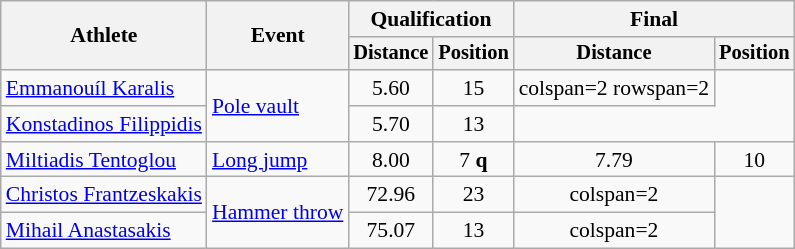<table class=wikitable style="font-size:90%">
<tr>
<th rowspan="2">Athlete</th>
<th rowspan="2">Event</th>
<th colspan="2">Qualification</th>
<th colspan="2">Final</th>
</tr>
<tr style="font-size:95%">
<th>Distance</th>
<th>Position</th>
<th>Distance</th>
<th>Position</th>
</tr>
<tr style=text-align:center>
<td style=text-align:left><a href='#'>Emmanouíl Karalis</a></td>
<td style=text-align:left rowspan=2><a href='#'>Pole vault</a></td>
<td>5.60</td>
<td>15</td>
<td>colspan=2 rowspan=2 </td>
</tr>
<tr style=text-align:center>
<td style=text-align:left><a href='#'>Konstadinos Filippidis</a></td>
<td>5.70</td>
<td>13</td>
</tr>
<tr style=text-align:center>
<td style=text-align:left><a href='#'>Miltiadis Tentoglou</a></td>
<td style=text-align:left><a href='#'>Long jump</a></td>
<td>8.00</td>
<td>7 <strong>q</strong></td>
<td>7.79</td>
<td>10</td>
</tr>
<tr style=text-align:center>
<td style=text-align:left><a href='#'>Christos Frantzeskakis</a></td>
<td style=text-align:left rowspan=2><a href='#'>Hammer throw</a></td>
<td>72.96</td>
<td>23</td>
<td>colspan=2 </td>
</tr>
<tr style=text-align:center>
<td style=text-align:left><a href='#'>Mihail Anastasakis</a></td>
<td>75.07</td>
<td>13</td>
<td>colspan=2 </td>
</tr>
</table>
